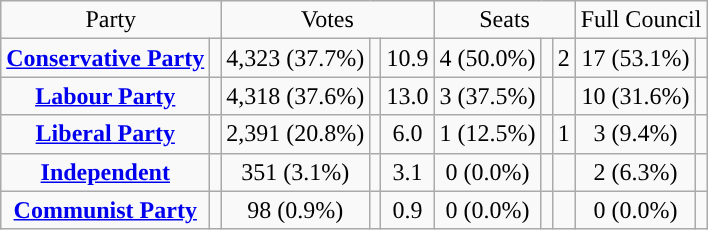<table class=wikitable style="text-align:center;">
<tr>
<td colspan=2>Party</td>
<td colspan=3>Votes</td>
<td colspan=3>Seats</td>
<td colspan=3>Full Council</td>
</tr>
<tr>
<td><strong><a href='#'>Conservative Party</a></strong></td>
<td style="background:"></td>
<td>4,323 (37.7%)</td>
<td></td>
<td> 10.9</td>
<td>4 (50.0%)</td>
<td></td>
<td> 2</td>
<td>17 (53.1%)</td>
<td></td>
</tr>
<tr>
<td><strong><a href='#'>Labour Party</a></strong></td>
<td style="background:"></td>
<td>4,318 (37.6%)</td>
<td></td>
<td> 13.0</td>
<td>3 (37.5%)</td>
<td></td>
<td></td>
<td>10 (31.6%)</td>
<td></td>
</tr>
<tr>
<td><strong><a href='#'>Liberal Party</a></strong></td>
<td style="background:"></td>
<td>2,391 (20.8%)</td>
<td></td>
<td> 6.0</td>
<td>1 (12.5%)</td>
<td></td>
<td> 1</td>
<td>3 (9.4%)</td>
<td></td>
</tr>
<tr>
<td><strong><a href='#'>Independent</a></strong></td>
<td style="background:"></td>
<td>351 (3.1%)</td>
<td></td>
<td> 3.1</td>
<td>0 (0.0%)</td>
<td></td>
<td></td>
<td>2 (6.3%)</td>
<td></td>
</tr>
<tr>
<td><strong><a href='#'>Communist Party</a></strong></td>
<td style="background:"></td>
<td>98 (0.9%)</td>
<td></td>
<td> 0.9</td>
<td>0 (0.0%)</td>
<td></td>
<td></td>
<td>0 (0.0%)</td>
<td></td>
</tr>
</table>
